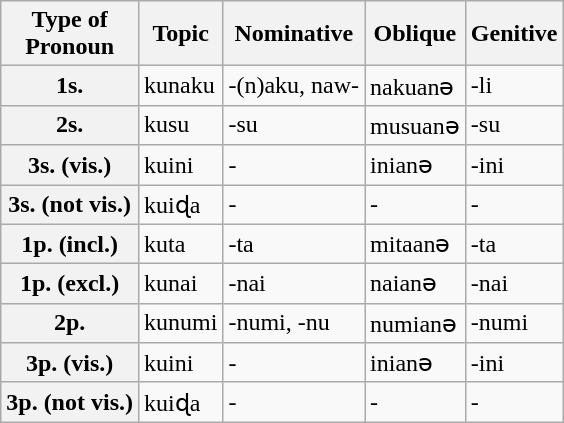<table class="wikitable">
<tr>
<th>Type of<br> Pronoun</th>
<th c=02>Topic</th>
<th c=02>Nominative</th>
<th c=03>Oblique</th>
<th c=04>Genitive</th>
</tr>
<tr>
<th>1s.</th>
<td c=01>kunaku</td>
<td c=02>-(n)aku, naw-</td>
<td c=03>nakuanə</td>
<td c=04>-li</td>
</tr>
<tr>
<th>2s.</th>
<td c=01>kusu</td>
<td c=02>-su</td>
<td c=03>musuanə</td>
<td c=04>-su</td>
</tr>
<tr>
<th>3s. (vis.)</th>
<td c=01>kuini</td>
<td c=02>-</td>
<td c=03>inianə</td>
<td c=04>-ini</td>
</tr>
<tr>
<th>3s. (not vis.)</th>
<td c=01>kuiɖa</td>
<td c=02>-</td>
<td c=03>-</td>
<td c=04>-</td>
</tr>
<tr>
<th>1p. (incl.)</th>
<td c=01>kuta</td>
<td c=02>-ta</td>
<td c=03>mitaanə</td>
<td c=04>-ta</td>
</tr>
<tr>
<th>1p. (excl.)</th>
<td c=01>kunai</td>
<td c=02>-nai</td>
<td c=03>naianə</td>
<td c=04>-nai</td>
</tr>
<tr>
<th>2p.</th>
<td c=01>kunumi</td>
<td c=02>-numi, -nu</td>
<td c=03>numianə</td>
<td c=04>-numi</td>
</tr>
<tr>
<th>3p. (vis.)</th>
<td c=01>kuini</td>
<td c=02>-</td>
<td c=03>inianə</td>
<td c=04>-ini</td>
</tr>
<tr>
<th>3p. (not vis.)</th>
<td c=01>kuiɖa</td>
<td c=02>-</td>
<td c=03>-</td>
<td c=04>-</td>
</tr>
</table>
